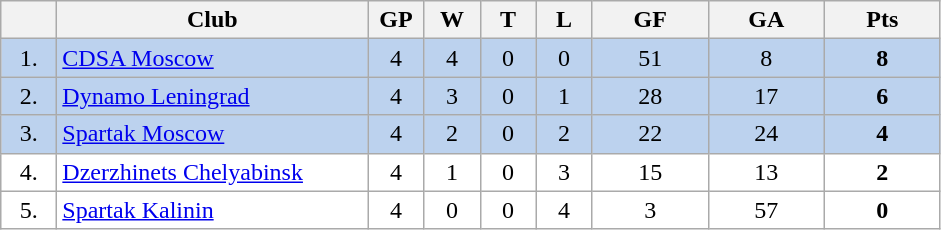<table class="wikitable">
<tr>
<th width="30"></th>
<th width="200">Club</th>
<th width="30">GP</th>
<th width="30">W</th>
<th width="30">T</th>
<th width="30">L</th>
<th width="70">GF</th>
<th width="70">GA</th>
<th width="70">Pts</th>
</tr>
<tr bgcolor="#BCD2EE" align="center">
<td>1.</td>
<td align="left"><a href='#'>CDSA Moscow</a></td>
<td>4</td>
<td>4</td>
<td>0</td>
<td>0</td>
<td>51</td>
<td>8</td>
<td><strong>8</strong></td>
</tr>
<tr bgcolor="#BCD2EE" align="center">
<td>2.</td>
<td align="left"><a href='#'>Dynamo Leningrad</a></td>
<td>4</td>
<td>3</td>
<td>0</td>
<td>1</td>
<td>28</td>
<td>17</td>
<td><strong>6</strong></td>
</tr>
<tr bgcolor="#BCD2EE" align="center">
<td>3.</td>
<td align="left"><a href='#'>Spartak Moscow</a></td>
<td>4</td>
<td>2</td>
<td>0</td>
<td>2</td>
<td>22</td>
<td>24</td>
<td><strong>4</strong></td>
</tr>
<tr bgcolor="#FFFFFF" align="center">
<td>4.</td>
<td align="left"><a href='#'>Dzerzhinets Chelyabinsk</a></td>
<td>4</td>
<td>1</td>
<td>0</td>
<td>3</td>
<td>15</td>
<td>13</td>
<td><strong>2</strong></td>
</tr>
<tr bgcolor="#FFFFFF" align="center">
<td>5.</td>
<td align="left"><a href='#'>Spartak Kalinin</a></td>
<td>4</td>
<td>0</td>
<td>0</td>
<td>4</td>
<td>3</td>
<td>57</td>
<td><strong>0</strong></td>
</tr>
</table>
